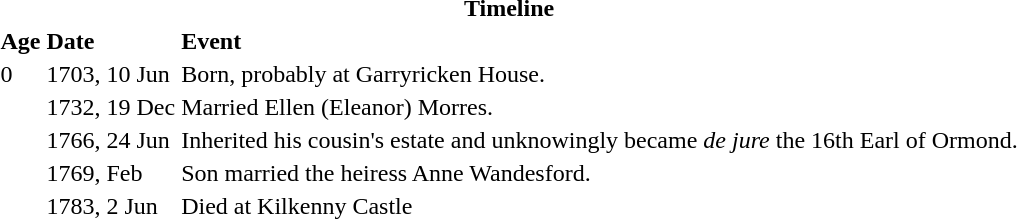<table>
<tr>
<th colspan=3>Timeline</th>
</tr>
<tr>
<th align="left">Age</th>
<th align="left">Date</th>
<th align="left">Event</th>
</tr>
<tr>
<td>0</td>
<td>1703, 10 Jun</td>
<td>Born, probably at Garryricken House.</td>
</tr>
<tr>
<td></td>
<td>1732, 19 Dec</td>
<td>Married Ellen (Eleanor) Morres.</td>
</tr>
<tr>
<td></td>
<td>1766, 24 Jun</td>
<td>Inherited his cousin's estate and unknowingly became <em>de jure</em> the 16th Earl of Ormond.</td>
</tr>
<tr>
<td></td>
<td>1769, Feb</td>
<td>Son married the heiress Anne Wandesford.</td>
</tr>
<tr>
<td></td>
<td>1783, 2 Jun</td>
<td>Died at Kilkenny Castle</td>
</tr>
</table>
